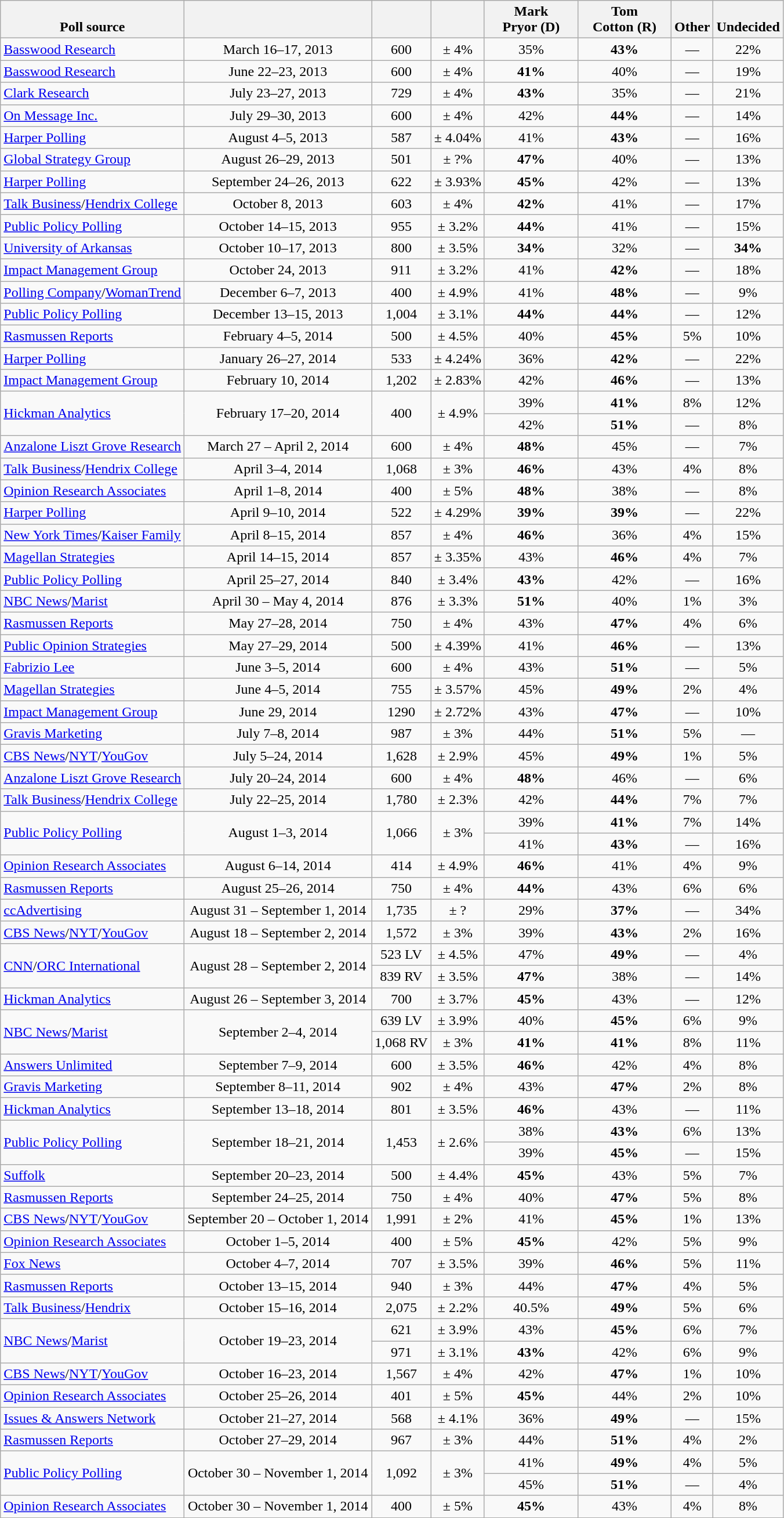<table class="wikitable" style="text-align:center">
<tr valign= bottom>
<th>Poll source</th>
<th></th>
<th></th>
<th></th>
<th style="width:100px;">Mark<br>Pryor (D)</th>
<th style="width:100px;">Tom<br>Cotton (R)</th>
<th>Other</th>
<th>Undecided</th>
</tr>
<tr>
<td align=left><a href='#'>Basswood Research</a></td>
<td>March 16–17, 2013</td>
<td>600</td>
<td>± 4%</td>
<td>35%</td>
<td><strong>43%</strong></td>
<td>—</td>
<td>22%</td>
</tr>
<tr>
<td align=left><a href='#'>Basswood Research</a></td>
<td>June 22–23, 2013</td>
<td>600</td>
<td>± 4%</td>
<td><strong>41%</strong></td>
<td>40%</td>
<td>—</td>
<td>19%</td>
</tr>
<tr>
<td align=left><a href='#'>Clark Research</a></td>
<td>July 23–27, 2013</td>
<td>729</td>
<td>± 4%</td>
<td><strong>43%</strong></td>
<td>35%</td>
<td>—</td>
<td>21%</td>
</tr>
<tr>
<td align=left><a href='#'>On Message Inc.</a></td>
<td>July 29–30, 2013</td>
<td>600</td>
<td>± 4%</td>
<td>42%</td>
<td><strong>44%</strong></td>
<td>—</td>
<td>14%</td>
</tr>
<tr>
<td align=left><a href='#'>Harper Polling</a></td>
<td>August 4–5, 2013</td>
<td>587</td>
<td>± 4.04%</td>
<td>41%</td>
<td><strong>43%</strong></td>
<td>—</td>
<td>16%</td>
</tr>
<tr>
<td align=left><a href='#'>Global Strategy Group</a></td>
<td>August 26–29, 2013</td>
<td>501</td>
<td>± ?%</td>
<td><strong>47%</strong></td>
<td>40%</td>
<td>—</td>
<td>13%</td>
</tr>
<tr>
<td align=left><a href='#'>Harper Polling</a></td>
<td>September 24–26, 2013</td>
<td>622</td>
<td>± 3.93%</td>
<td><strong>45%</strong></td>
<td>42%</td>
<td>—</td>
<td>13%</td>
</tr>
<tr>
<td align=left><a href='#'>Talk Business</a>/<a href='#'>Hendrix College</a></td>
<td>October 8, 2013</td>
<td>603</td>
<td>± 4%</td>
<td><strong>42%</strong></td>
<td>41%</td>
<td>—</td>
<td>17%</td>
</tr>
<tr>
<td align=left><a href='#'>Public Policy Polling</a></td>
<td>October 14–15, 2013</td>
<td>955</td>
<td>± 3.2%</td>
<td><strong>44%</strong></td>
<td>41%</td>
<td>—</td>
<td>15%</td>
</tr>
<tr>
<td align=left><a href='#'>University of Arkansas</a></td>
<td>October 10–17, 2013</td>
<td>800</td>
<td>± 3.5%</td>
<td><strong>34%</strong></td>
<td>32%</td>
<td>—</td>
<td><strong>34%</strong></td>
</tr>
<tr>
<td align=left><a href='#'>Impact Management Group</a></td>
<td>October 24, 2013</td>
<td>911</td>
<td>± 3.2%</td>
<td>41%</td>
<td><strong>42%</strong></td>
<td>—</td>
<td>18%</td>
</tr>
<tr>
<td align=left><a href='#'>Polling Company</a>/<a href='#'>WomanTrend</a></td>
<td>December 6–7, 2013</td>
<td>400</td>
<td>± 4.9%</td>
<td>41%</td>
<td><strong>48%</strong></td>
<td>—</td>
<td>9%</td>
</tr>
<tr>
<td align=left><a href='#'>Public Policy Polling</a></td>
<td>December 13–15, 2013</td>
<td>1,004</td>
<td>± 3.1%</td>
<td><strong>44%</strong></td>
<td><strong>44%</strong></td>
<td>—</td>
<td>12%</td>
</tr>
<tr>
<td align=left><a href='#'>Rasmussen Reports</a></td>
<td>February 4–5, 2014</td>
<td>500</td>
<td>± 4.5%</td>
<td>40%</td>
<td><strong>45%</strong></td>
<td>5%</td>
<td>10%</td>
</tr>
<tr>
<td align=left><a href='#'>Harper Polling</a></td>
<td>January 26–27, 2014</td>
<td>533</td>
<td>± 4.24%</td>
<td>36%</td>
<td><strong>42%</strong></td>
<td>—</td>
<td>22%</td>
</tr>
<tr>
<td align=left><a href='#'>Impact Management Group</a></td>
<td>February 10, 2014</td>
<td>1,202</td>
<td>± 2.83%</td>
<td>42%</td>
<td><strong>46%</strong></td>
<td>—</td>
<td>13%</td>
</tr>
<tr>
<td align=left rowspan=2><a href='#'>Hickman Analytics</a></td>
<td rowspan=2>February 17–20, 2014</td>
<td rowspan=2>400</td>
<td rowspan=2>± 4.9%</td>
<td>39%</td>
<td><strong>41%</strong></td>
<td>8%</td>
<td>12%</td>
</tr>
<tr>
<td>42%</td>
<td><strong>51%</strong></td>
<td>—</td>
<td>8%</td>
</tr>
<tr>
<td align=left><a href='#'>Anzalone Liszt Grove Research</a></td>
<td>March 27 – April 2, 2014</td>
<td>600</td>
<td>± 4%</td>
<td><strong>48%</strong></td>
<td>45%</td>
<td>—</td>
<td>7%</td>
</tr>
<tr>
<td align=left><a href='#'>Talk Business</a>/<a href='#'>Hendrix College</a></td>
<td>April 3–4, 2014</td>
<td>1,068</td>
<td>± 3%</td>
<td><strong>46%</strong></td>
<td>43%</td>
<td>4%</td>
<td>8%</td>
</tr>
<tr>
<td align=left><a href='#'>Opinion Research Associates</a></td>
<td>April 1–8, 2014</td>
<td>400</td>
<td>± 5%</td>
<td><strong>48%</strong></td>
<td>38%</td>
<td>—</td>
<td>8%</td>
</tr>
<tr>
<td align=left><a href='#'>Harper Polling</a></td>
<td>April 9–10, 2014</td>
<td>522</td>
<td>± 4.29%</td>
<td><strong>39%</strong></td>
<td><strong>39%</strong></td>
<td>—</td>
<td>22%</td>
</tr>
<tr>
<td align=left><a href='#'>New York Times</a>/<a href='#'>Kaiser Family</a></td>
<td>April 8–15, 2014</td>
<td>857</td>
<td>± 4%</td>
<td><strong>46%</strong></td>
<td>36%</td>
<td>4%</td>
<td>15%</td>
</tr>
<tr>
<td align=left><a href='#'>Magellan Strategies</a></td>
<td>April 14–15, 2014</td>
<td>857</td>
<td>± 3.35%</td>
<td>43%</td>
<td><strong>46%</strong></td>
<td>4%</td>
<td>7%</td>
</tr>
<tr>
<td align=left><a href='#'>Public Policy Polling</a></td>
<td>April 25–27, 2014</td>
<td>840</td>
<td>± 3.4%</td>
<td><strong>43%</strong></td>
<td>42%</td>
<td>—</td>
<td>16%</td>
</tr>
<tr>
<td align=left><a href='#'>NBC News</a>/<a href='#'>Marist</a></td>
<td>April 30 – May 4, 2014</td>
<td>876</td>
<td>± 3.3%</td>
<td><strong>51%</strong></td>
<td>40%</td>
<td>1%</td>
<td>3%</td>
</tr>
<tr>
<td align=left><a href='#'>Rasmussen Reports</a></td>
<td>May 27–28, 2014</td>
<td>750</td>
<td>± 4%</td>
<td>43%</td>
<td><strong>47%</strong></td>
<td>4%</td>
<td>6%</td>
</tr>
<tr>
<td align=left><a href='#'>Public Opinion Strategies</a></td>
<td>May 27–29, 2014</td>
<td>500</td>
<td>± 4.39%</td>
<td>41%</td>
<td><strong>46%</strong></td>
<td>—</td>
<td>13%</td>
</tr>
<tr>
<td align=left><a href='#'>Fabrizio Lee</a></td>
<td>June 3–5, 2014</td>
<td>600</td>
<td>± 4%</td>
<td>43%</td>
<td><strong>51%</strong></td>
<td>—</td>
<td>5%</td>
</tr>
<tr>
<td align=left><a href='#'>Magellan Strategies</a></td>
<td>June 4–5, 2014</td>
<td>755</td>
<td>± 3.57%</td>
<td>45%</td>
<td><strong>49%</strong></td>
<td>2%</td>
<td>4%</td>
</tr>
<tr>
<td align=left><a href='#'>Impact Management Group</a></td>
<td>June 29, 2014</td>
<td>1290</td>
<td>± 2.72%</td>
<td>43%</td>
<td><strong>47%</strong></td>
<td>—</td>
<td>10%</td>
</tr>
<tr>
<td align=left><a href='#'>Gravis Marketing</a></td>
<td>July 7–8, 2014</td>
<td>987</td>
<td>± 3%</td>
<td>44%</td>
<td><strong>51%</strong></td>
<td>5%</td>
<td>—</td>
</tr>
<tr>
<td align=left><a href='#'>CBS News</a>/<a href='#'>NYT</a>/<a href='#'>YouGov</a></td>
<td>July 5–24, 2014</td>
<td>1,628</td>
<td>± 2.9%</td>
<td>45%</td>
<td><strong>49%</strong></td>
<td>1%</td>
<td>5%</td>
</tr>
<tr>
<td align=left><a href='#'>Anzalone Liszt Grove Research</a></td>
<td>July 20–24, 2014</td>
<td>600</td>
<td>± 4%</td>
<td><strong>48%</strong></td>
<td>46%</td>
<td>—</td>
<td>6%</td>
</tr>
<tr>
<td align=left><a href='#'>Talk Business</a>/<a href='#'>Hendrix College</a></td>
<td>July 22–25, 2014</td>
<td>1,780</td>
<td>± 2.3%</td>
<td>42%</td>
<td><strong>44%</strong></td>
<td>7%</td>
<td>7%</td>
</tr>
<tr>
<td align=left rowspan=2><a href='#'>Public Policy Polling</a></td>
<td rowspan=2>August 1–3, 2014</td>
<td rowspan=2>1,066</td>
<td rowspan=2>± 3%</td>
<td>39%</td>
<td><strong>41%</strong></td>
<td>7%</td>
<td>14%</td>
</tr>
<tr>
<td>41%</td>
<td><strong>43%</strong></td>
<td>—</td>
<td>16%</td>
</tr>
<tr>
<td align=left><a href='#'>Opinion Research Associates</a></td>
<td>August 6–14, 2014</td>
<td>414</td>
<td>± 4.9%</td>
<td><strong>46%</strong></td>
<td>41%</td>
<td>4%</td>
<td>9%</td>
</tr>
<tr>
<td align=left><a href='#'>Rasmussen Reports</a></td>
<td>August 25–26, 2014</td>
<td>750</td>
<td>± 4%</td>
<td><strong>44%</strong></td>
<td>43%</td>
<td>6%</td>
<td>6%</td>
</tr>
<tr>
<td align=left><a href='#'>ccAdvertising</a></td>
<td>August 31 – September 1, 2014</td>
<td>1,735</td>
<td>± ?</td>
<td>29%</td>
<td><strong>37%</strong></td>
<td>—</td>
<td>34%</td>
</tr>
<tr>
<td align=left><a href='#'>CBS News</a>/<a href='#'>NYT</a>/<a href='#'>YouGov</a></td>
<td>August 18 – September 2, 2014</td>
<td>1,572</td>
<td>± 3%</td>
<td>39%</td>
<td><strong>43%</strong></td>
<td>2%</td>
<td>16%</td>
</tr>
<tr>
<td align=left rowspan=2><a href='#'>CNN</a>/<a href='#'>ORC International</a></td>
<td rowspan=2>August 28 – September 2, 2014</td>
<td>523 LV</td>
<td>± 4.5%</td>
<td>47%</td>
<td><strong>49%</strong></td>
<td>—</td>
<td>4%</td>
</tr>
<tr>
<td>839 RV</td>
<td>± 3.5%</td>
<td><strong>47%</strong></td>
<td>38%</td>
<td>—</td>
<td>14%</td>
</tr>
<tr>
<td align=left><a href='#'>Hickman Analytics</a></td>
<td>August 26 – September 3, 2014</td>
<td>700</td>
<td>± 3.7%</td>
<td><strong>45%</strong></td>
<td>43%</td>
<td>—</td>
<td>12%</td>
</tr>
<tr>
<td align=left rowspan=2><a href='#'>NBC News</a>/<a href='#'>Marist</a></td>
<td rowspan=2>September 2–4, 2014</td>
<td>639 LV</td>
<td>± 3.9%</td>
<td>40%</td>
<td><strong>45%</strong></td>
<td>6%</td>
<td>9%</td>
</tr>
<tr>
<td>1,068 RV</td>
<td>± 3%</td>
<td><strong>41%</strong></td>
<td><strong>41%</strong></td>
<td>8%</td>
<td>11%</td>
</tr>
<tr>
<td align=left><a href='#'>Answers Unlimited</a></td>
<td>September 7–9, 2014</td>
<td>600</td>
<td>± 3.5%</td>
<td><strong>46%</strong></td>
<td>42%</td>
<td>4%</td>
<td>8%</td>
</tr>
<tr>
<td align=left><a href='#'>Gravis Marketing</a></td>
<td>September 8–11, 2014</td>
<td>902</td>
<td>± 4%</td>
<td>43%</td>
<td><strong>47%</strong></td>
<td>2%</td>
<td>8%</td>
</tr>
<tr>
<td align=left><a href='#'>Hickman Analytics</a></td>
<td>September 13–18, 2014</td>
<td>801</td>
<td>± 3.5%</td>
<td><strong>46%</strong></td>
<td>43%</td>
<td>—</td>
<td>11%</td>
</tr>
<tr>
<td align=left rowspan=2><a href='#'>Public Policy Polling</a></td>
<td rowspan=2>September 18–21, 2014</td>
<td rowspan=2>1,453</td>
<td rowspan=2>± 2.6%</td>
<td>38%</td>
<td><strong>43%</strong></td>
<td>6%</td>
<td>13%</td>
</tr>
<tr>
<td>39%</td>
<td><strong>45%</strong></td>
<td>—</td>
<td>15%</td>
</tr>
<tr>
<td align=left><a href='#'>Suffolk</a></td>
<td>September 20–23, 2014</td>
<td>500</td>
<td>± 4.4%</td>
<td><strong>45%</strong></td>
<td>43%</td>
<td>5%</td>
<td>7%</td>
</tr>
<tr>
<td align=left><a href='#'>Rasmussen Reports</a></td>
<td>September 24–25, 2014</td>
<td>750</td>
<td>± 4%</td>
<td>40%</td>
<td><strong>47%</strong></td>
<td>5%</td>
<td>8%</td>
</tr>
<tr>
<td align=left><a href='#'>CBS News</a>/<a href='#'>NYT</a>/<a href='#'>YouGov</a></td>
<td>September 20 – October 1, 2014</td>
<td>1,991</td>
<td>± 2%</td>
<td>41%</td>
<td><strong>45%</strong></td>
<td>1%</td>
<td>13%</td>
</tr>
<tr>
<td align=left><a href='#'>Opinion Research Associates</a></td>
<td>October 1–5, 2014</td>
<td>400</td>
<td>± 5%</td>
<td><strong>45%</strong></td>
<td>42%</td>
<td>5%</td>
<td>9%</td>
</tr>
<tr>
<td align=left><a href='#'>Fox News</a></td>
<td>October 4–7, 2014</td>
<td>707</td>
<td>± 3.5%</td>
<td>39%</td>
<td><strong>46%</strong></td>
<td>5%</td>
<td>11%</td>
</tr>
<tr>
<td align=left><a href='#'>Rasmussen Reports</a></td>
<td>October 13–15, 2014</td>
<td>940</td>
<td>± 3%</td>
<td>44%</td>
<td><strong>47%</strong></td>
<td>4%</td>
<td>5%</td>
</tr>
<tr>
<td align=left><a href='#'>Talk Business</a>/<a href='#'>Hendrix</a></td>
<td>October 15–16, 2014</td>
<td>2,075</td>
<td>± 2.2%</td>
<td>40.5%</td>
<td><strong>49%</strong></td>
<td>5%</td>
<td>6%</td>
</tr>
<tr>
<td align=left rowspan=2><a href='#'>NBC News</a>/<a href='#'>Marist</a></td>
<td rowspan=2>October 19–23, 2014</td>
<td>621</td>
<td>± 3.9%</td>
<td>43%</td>
<td><strong>45%</strong></td>
<td>6%</td>
<td>7%</td>
</tr>
<tr>
<td>971</td>
<td>± 3.1%</td>
<td><strong>43%</strong></td>
<td>42%</td>
<td>6%</td>
<td>9%</td>
</tr>
<tr>
<td align=left><a href='#'>CBS News</a>/<a href='#'>NYT</a>/<a href='#'>YouGov</a></td>
<td>October 16–23, 2014</td>
<td>1,567</td>
<td>± 4%</td>
<td>42%</td>
<td><strong>47%</strong></td>
<td>1%</td>
<td>10%</td>
</tr>
<tr>
<td align=left><a href='#'>Opinion Research Associates</a></td>
<td>October 25–26, 2014</td>
<td>401</td>
<td>± 5%</td>
<td><strong>45%</strong></td>
<td>44%</td>
<td>2%</td>
<td>10%</td>
</tr>
<tr>
<td align=left><a href='#'>Issues & Answers Network</a></td>
<td>October 21–27, 2014</td>
<td>568</td>
<td>± 4.1%</td>
<td>36%</td>
<td><strong>49%</strong></td>
<td>—</td>
<td>15%</td>
</tr>
<tr>
<td align=left><a href='#'>Rasmussen Reports</a></td>
<td>October 27–29, 2014</td>
<td>967</td>
<td>± 3%</td>
<td>44%</td>
<td><strong>51%</strong></td>
<td>4%</td>
<td>2%</td>
</tr>
<tr>
<td align=left rowspan=2><a href='#'>Public Policy Polling</a></td>
<td rowspan=2>October 30 – November 1, 2014</td>
<td rowspan=2>1,092</td>
<td rowspan=2>± 3%</td>
<td>41%</td>
<td><strong>49%</strong></td>
<td>4%</td>
<td>5%</td>
</tr>
<tr>
<td>45%</td>
<td><strong>51%</strong></td>
<td>—</td>
<td>4%</td>
</tr>
<tr>
<td align=left><a href='#'>Opinion Research Associates</a></td>
<td>October 30 – November 1, 2014</td>
<td>400</td>
<td>± 5%</td>
<td><strong>45%</strong></td>
<td>43%</td>
<td>4%</td>
<td>8%</td>
</tr>
</table>
